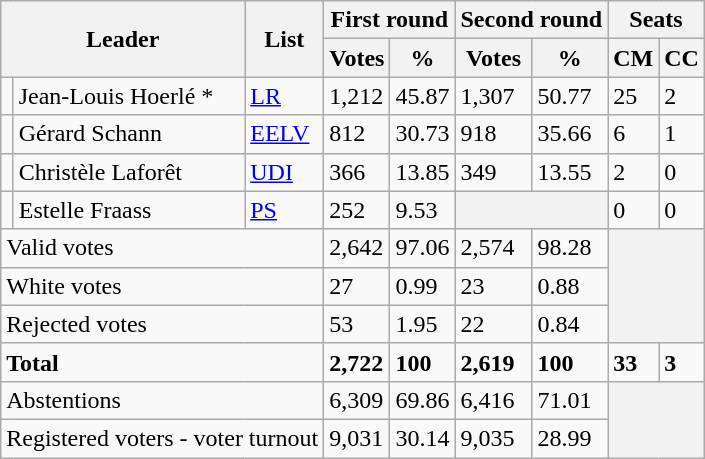<table class="wikitable">
<tr>
<th colspan="2" rowspan="2">Leader</th>
<th rowspan="2">List</th>
<th colspan="2">First round</th>
<th colspan="2">Second round</th>
<th colspan="2">Seats</th>
</tr>
<tr>
<th>Votes</th>
<th>%</th>
<th>Votes</th>
<th>%</th>
<th>CM</th>
<th>CC</th>
</tr>
<tr>
<td bgcolor=></td>
<td>Jean-Louis Hoerlé *</td>
<td><a href='#'>LR</a></td>
<td>1,212</td>
<td>45.87</td>
<td>1,307</td>
<td>50.77</td>
<td>25</td>
<td>2</td>
</tr>
<tr>
<td bgcolor=></td>
<td>Gérard Schann</td>
<td><a href='#'>EELV</a></td>
<td>812</td>
<td>30.73</td>
<td>918</td>
<td>35.66</td>
<td>6</td>
<td>1</td>
</tr>
<tr>
<td bgcolor=></td>
<td>Christèle Laforêt</td>
<td><a href='#'>UDI</a></td>
<td>366</td>
<td>13.85</td>
<td>349</td>
<td>13.55</td>
<td>2</td>
<td>0</td>
</tr>
<tr>
<td bgcolor=></td>
<td>Estelle Fraass</td>
<td><a href='#'>PS</a></td>
<td>252</td>
<td>9.53</td>
<th colspan="2"></th>
<td>0</td>
<td>0</td>
</tr>
<tr>
<td colspan="3">Valid votes</td>
<td>2,642</td>
<td>97.06</td>
<td>2,574</td>
<td>98.28</td>
<th colspan="2" rowspan="3"></th>
</tr>
<tr>
<td colspan="3">White votes</td>
<td>27</td>
<td>0.99</td>
<td>23</td>
<td>0.88</td>
</tr>
<tr>
<td colspan="3">Rejected votes</td>
<td>53</td>
<td>1.95</td>
<td>22</td>
<td>0.84</td>
</tr>
<tr>
<td colspan="3"><strong>Total</strong></td>
<td><strong>2,722</strong></td>
<td><strong>100</strong></td>
<td><strong>2,619</strong></td>
<td><strong>100</strong></td>
<td><strong>33</strong></td>
<td><strong>3</strong></td>
</tr>
<tr>
<td colspan="3">Abstentions</td>
<td>6,309</td>
<td>69.86</td>
<td>6,416</td>
<td>71.01</td>
<th colspan="2" rowspan="2"></th>
</tr>
<tr>
<td colspan="3">Registered voters - voter turnout</td>
<td>9,031</td>
<td>30.14</td>
<td>9,035</td>
<td>28.99</td>
</tr>
</table>
